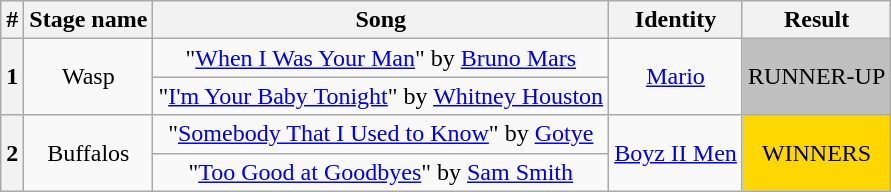<table class="wikitable plainrowheaders" style="text-align: center;">
<tr>
<th>#</th>
<th>Stage name</th>
<th>Song</th>
<th>Identity</th>
<th>Result</th>
</tr>
<tr>
<th rowspan="2">1</th>
<td rowspan="2">Wasp</td>
<td>"<a href='#'>When I Was Your Man</a>" by <a href='#'>Bruno Mars</a></td>
<td rowspan="2"><a href='#'>Mario</a></td>
<td bgcolor=silver rowspan=2>RUNNER-UP</td>
</tr>
<tr>
<td>"<a href='#'>I'm Your Baby Tonight</a>" by <a href='#'>Whitney Houston</a></td>
</tr>
<tr>
<th rowspan="2">2</th>
<td rowspan="2">Buffalos</td>
<td>"<a href='#'>Somebody That I Used to Know</a>" by <a href='#'>Gotye</a></td>
<td rowspan="2"><a href='#'>Boyz II Men</a></td>
<td bgcolor=gold rowspan=2>WINNERS</td>
</tr>
<tr>
<td>"<a href='#'>Too Good at Goodbyes</a>" by <a href='#'>Sam Smith</a></td>
</tr>
</table>
